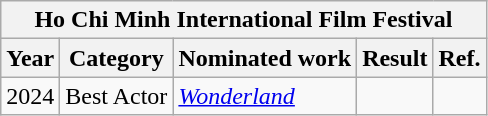<table class="wikitable sortable">
<tr>
<th colspan="5"  align="center">Ho Chi Minh International Film Festival</th>
</tr>
<tr>
<th>Year</th>
<th>Category</th>
<th>Nominated work</th>
<th>Result</th>
<th class="unsortable">Ref.</th>
</tr>
<tr>
<td>2024</td>
<td>Best Actor</td>
<td><em><a href='#'>Wonderland</a></em></td>
<td></td>
<td></td>
</tr>
</table>
